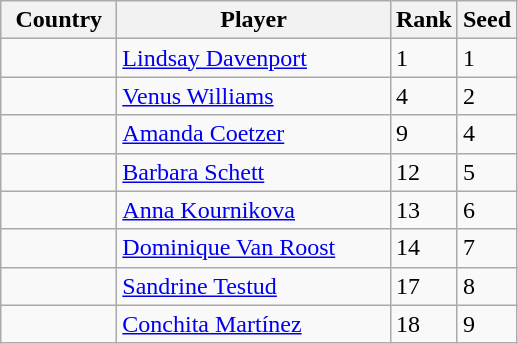<table class="sortable wikitable">
<tr>
<th width="70">Country</th>
<th width="175">Player</th>
<th>Rank</th>
<th>Seed</th>
</tr>
<tr>
<td></td>
<td><a href='#'>Lindsay Davenport</a></td>
<td>1</td>
<td>1</td>
</tr>
<tr>
<td></td>
<td><a href='#'>Venus Williams</a></td>
<td>4</td>
<td>2</td>
</tr>
<tr>
<td></td>
<td><a href='#'>Amanda Coetzer</a></td>
<td>9</td>
<td>4</td>
</tr>
<tr>
<td></td>
<td><a href='#'>Barbara Schett</a></td>
<td>12</td>
<td>5</td>
</tr>
<tr>
<td></td>
<td><a href='#'>Anna Kournikova</a></td>
<td>13</td>
<td>6</td>
</tr>
<tr>
<td></td>
<td><a href='#'>Dominique Van Roost</a></td>
<td>14</td>
<td>7</td>
</tr>
<tr>
<td></td>
<td><a href='#'>Sandrine Testud</a></td>
<td>17</td>
<td>8</td>
</tr>
<tr>
<td></td>
<td><a href='#'>Conchita Martínez</a></td>
<td>18</td>
<td>9</td>
</tr>
</table>
